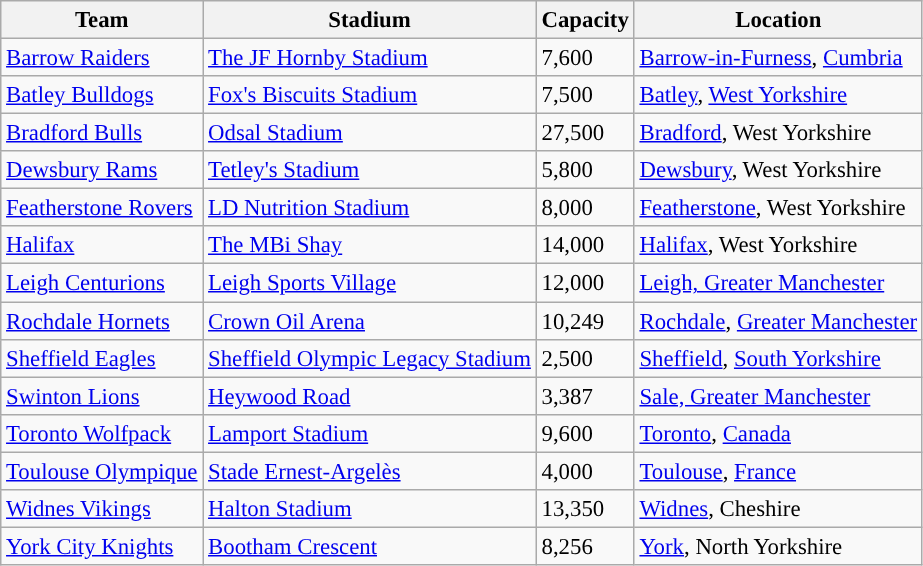<table class="wikitable" style="font-size:95%;">
<tr>
<th>Team</th>
<th>Stadium</th>
<th>Capacity</th>
<th>Location</th>
</tr>
<tr style="background:">
<td> <a href='#'>Barrow Raiders</a></td>
<td><a href='#'>The JF Hornby Stadium</a></td>
<td>7,600</td>
<td><a href='#'>Barrow-in-Furness</a>, <a href='#'>Cumbria</a></td>
</tr>
<tr>
<td> <a href='#'>Batley Bulldogs</a></td>
<td><a href='#'>Fox's Biscuits Stadium</a></td>
<td>7,500</td>
<td><a href='#'>Batley</a>, <a href='#'>West Yorkshire</a></td>
</tr>
<tr>
<td> <a href='#'>Bradford Bulls</a></td>
<td><a href='#'>Odsal Stadium</a></td>
<td>27,500</td>
<td><a href='#'>Bradford</a>, West Yorkshire</td>
</tr>
<tr>
<td> <a href='#'>Dewsbury Rams</a></td>
<td><a href='#'>Tetley's Stadium</a></td>
<td>5,800</td>
<td><a href='#'>Dewsbury</a>, West Yorkshire</td>
</tr>
<tr>
<td> <a href='#'>Featherstone Rovers</a></td>
<td><a href='#'>LD Nutrition Stadium</a></td>
<td>8,000</td>
<td><a href='#'>Featherstone</a>, West Yorkshire</td>
</tr>
<tr>
<td> <a href='#'>Halifax</a></td>
<td><a href='#'>The MBi Shay</a></td>
<td>14,000</td>
<td><a href='#'>Halifax</a>, West Yorkshire</td>
</tr>
<tr>
<td> <a href='#'>Leigh Centurions</a></td>
<td><a href='#'>Leigh Sports Village</a></td>
<td>12,000</td>
<td><a href='#'>Leigh, Greater Manchester</a></td>
</tr>
<tr>
<td> <a href='#'>Rochdale Hornets</a></td>
<td><a href='#'>Crown Oil Arena</a></td>
<td>10,249</td>
<td><a href='#'>Rochdale</a>, <a href='#'>Greater Manchester</a></td>
</tr>
<tr>
<td> <a href='#'>Sheffield Eagles</a></td>
<td><a href='#'>Sheffield Olympic Legacy Stadium</a></td>
<td>2,500</td>
<td><a href='#'>Sheffield</a>, <a href='#'>South Yorkshire</a></td>
</tr>
<tr>
<td> <a href='#'>Swinton Lions</a></td>
<td><a href='#'>Heywood Road</a></td>
<td>3,387</td>
<td><a href='#'>Sale, Greater Manchester</a></td>
</tr>
<tr>
<td> <a href='#'>Toronto Wolfpack</a></td>
<td><a href='#'>Lamport Stadium</a></td>
<td>9,600</td>
<td><a href='#'>Toronto</a>, <a href='#'>Canada</a></td>
</tr>
<tr>
<td> <a href='#'>Toulouse Olympique</a></td>
<td><a href='#'>Stade Ernest-Argelès</a></td>
<td>4,000</td>
<td><a href='#'>Toulouse</a>, <a href='#'>France</a></td>
</tr>
<tr>
<td> <a href='#'>Widnes Vikings</a></td>
<td><a href='#'>Halton Stadium</a></td>
<td>13,350</td>
<td><a href='#'>Widnes</a>, Cheshire</td>
</tr>
<tr>
<td> <a href='#'>York City Knights</a></td>
<td><a href='#'>Bootham Crescent</a></td>
<td>8,256</td>
<td><a href='#'>York</a>, North Yorkshire</td>
</tr>
</table>
